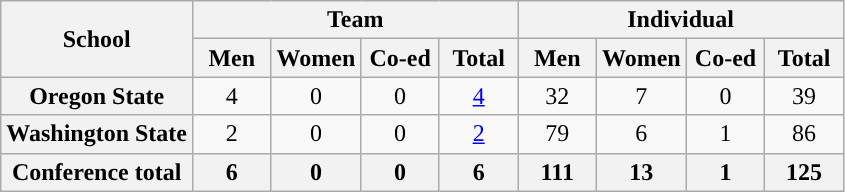<table class="wikitable" style="text-align:center">
<tr>
<th rowspan=2>School</th>
<th colspan=4>Team</th>
<th colspan=4>Individual</th>
</tr>
<tr>
<th width=45>Men</th>
<th width=45>Women</th>
<th width=45>Co-ed</th>
<th width=45>Total</th>
<th width=45>Men</th>
<th width=45>Women</th>
<th width=45>Co-ed</th>
<th width=45>Total</th>
</tr>
<tr>
<th>Oregon State</th>
<td>4</td>
<td>0</td>
<td>0</td>
<td><a href='#'>4</a></td>
<td>32</td>
<td>7</td>
<td>0</td>
<td>39</td>
</tr>
<tr>
<th>Washington State</th>
<td>2</td>
<td>0</td>
<td>0</td>
<td><a href='#'>2</a></td>
<td>79</td>
<td>6</td>
<td>1</td>
<td>86</td>
</tr>
<tr>
<th>Conference total</th>
<th>6</th>
<th>0</th>
<th>0</th>
<th>6</th>
<th>111</th>
<th>13</th>
<th>1</th>
<th>125</th>
</tr>
</table>
